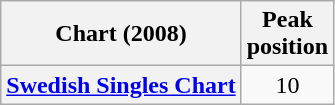<table class="wikitable plainrowheaders">
<tr>
<th scope="col">Chart (2008)</th>
<th scope="col">Peak<br>position</th>
</tr>
<tr>
<th scope="row"><a href='#'>Swedish Singles Chart</a></th>
<td style="text-align:center;">10</td>
</tr>
</table>
